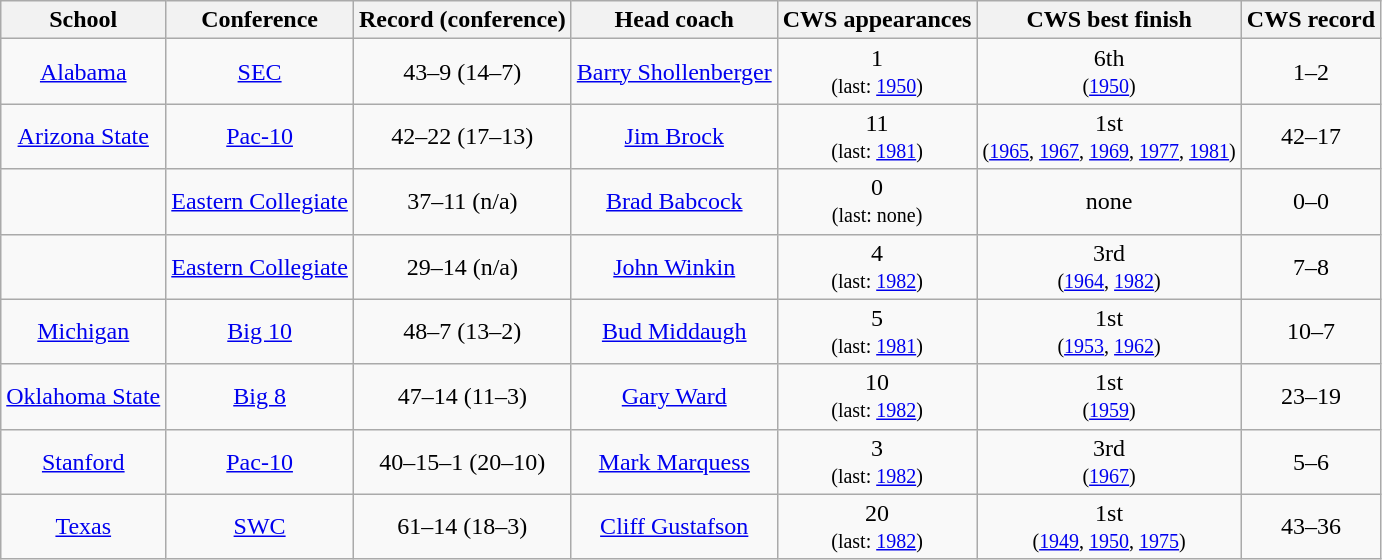<table class="wikitable">
<tr>
<th>School</th>
<th>Conference</th>
<th>Record (conference)</th>
<th>Head coach</th>
<th>CWS appearances</th>
<th>CWS best finish</th>
<th>CWS record</th>
</tr>
<tr align=center>
<td><a href='#'>Alabama</a></td>
<td><a href='#'>SEC</a></td>
<td>43–9 (14–7)</td>
<td><a href='#'>Barry Shollenberger</a></td>
<td>1<br><small>(last: <a href='#'>1950</a>)</small></td>
<td>6th<br><small>(<a href='#'>1950</a>)</small></td>
<td>1–2</td>
</tr>
<tr align=center>
<td><a href='#'>Arizona State</a></td>
<td><a href='#'>Pac-10</a></td>
<td>42–22 (17–13)</td>
<td><a href='#'>Jim Brock</a></td>
<td>11<br><small>(last: <a href='#'>1981</a>)</small></td>
<td>1st<br><small>(<a href='#'>1965</a>, <a href='#'>1967</a>, <a href='#'>1969</a>, <a href='#'>1977</a>, <a href='#'>1981</a>)</small></td>
<td>42–17</td>
</tr>
<tr align=center>
<td></td>
<td><a href='#'>Eastern Collegiate</a></td>
<td>37–11 (n/a)</td>
<td><a href='#'>Brad Babcock</a></td>
<td>0<br><small>(last: none)</small></td>
<td>none</td>
<td>0–0</td>
</tr>
<tr align=center>
<td></td>
<td><a href='#'>Eastern Collegiate</a></td>
<td>29–14 (n/a)</td>
<td><a href='#'>John Winkin</a></td>
<td>4<br><small>(last: <a href='#'>1982</a>)</small></td>
<td>3rd<br><small>(<a href='#'>1964</a>, <a href='#'>1982</a>)</small></td>
<td>7–8</td>
</tr>
<tr align=center>
<td><a href='#'>Michigan</a></td>
<td><a href='#'>Big 10</a></td>
<td>48–7 (13–2)</td>
<td><a href='#'>Bud Middaugh</a></td>
<td>5<br><small>(last: <a href='#'>1981</a>)</small></td>
<td>1st<br><small>(<a href='#'>1953</a>, <a href='#'>1962</a>)</small></td>
<td>10–7</td>
</tr>
<tr align=center>
<td><a href='#'>Oklahoma State</a></td>
<td><a href='#'>Big 8</a></td>
<td>47–14 (11–3)</td>
<td><a href='#'>Gary Ward</a></td>
<td>10<br><small>(last: <a href='#'>1982</a>)</small></td>
<td>1st<br><small>(<a href='#'>1959</a>)</small></td>
<td>23–19</td>
</tr>
<tr align=center>
<td><a href='#'>Stanford</a></td>
<td><a href='#'>Pac-10</a></td>
<td>40–15–1 (20–10)</td>
<td><a href='#'>Mark Marquess</a></td>
<td>3<br><small>(last: <a href='#'>1982</a>)</small></td>
<td>3rd<br><small>(<a href='#'>1967</a>)</small></td>
<td>5–6</td>
</tr>
<tr align=center>
<td><a href='#'>Texas</a></td>
<td><a href='#'>SWC</a></td>
<td>61–14 (18–3)</td>
<td><a href='#'>Cliff Gustafson</a></td>
<td>20<br><small>(last: <a href='#'>1982</a>)</small></td>
<td>1st<br><small>(<a href='#'>1949</a>, <a href='#'>1950</a>, <a href='#'>1975</a>)</small></td>
<td>43–36</td>
</tr>
</table>
